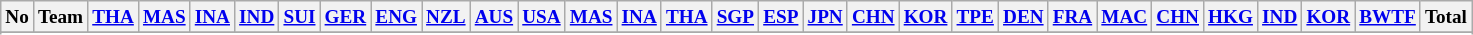<table class=wikitable style="font-size:80%; text-align:center">
<tr>
<th>No</th>
<th>Team</th>
<th><a href='#'>THA</a></th>
<th><a href='#'>MAS</a></th>
<th><a href='#'>INA</a></th>
<th><a href='#'>IND</a></th>
<th><a href='#'>SUI</a></th>
<th><a href='#'>GER</a></th>
<th><a href='#'>ENG</a></th>
<th><a href='#'>NZL</a></th>
<th><a href='#'>AUS</a></th>
<th><a href='#'>USA</a></th>
<th><a href='#'>MAS</a></th>
<th><a href='#'>INA</a></th>
<th><a href='#'>THA</a></th>
<th><a href='#'>SGP</a></th>
<th><a href='#'>ESP</a></th>
<th><a href='#'>JPN</a></th>
<th><a href='#'>CHN</a></th>
<th><a href='#'>KOR</a></th>
<th><a href='#'>TPE</a></th>
<th><a href='#'>DEN</a></th>
<th><a href='#'>FRA</a></th>
<th><a href='#'>MAC</a></th>
<th><a href='#'>CHN</a></th>
<th><a href='#'>HKG</a></th>
<th><a href='#'>IND</a></th>
<th><a href='#'>KOR</a></th>
<th><a href='#'>BWTF</a></th>
<th>Total</th>
</tr>
<tr>
</tr>
<tr>
</tr>
<tr>
</tr>
<tr>
</tr>
<tr>
</tr>
<tr>
</tr>
<tr>
</tr>
<tr>
</tr>
<tr>
</tr>
<tr>
</tr>
<tr>
</tr>
<tr>
</tr>
<tr>
</tr>
<tr>
</tr>
</table>
